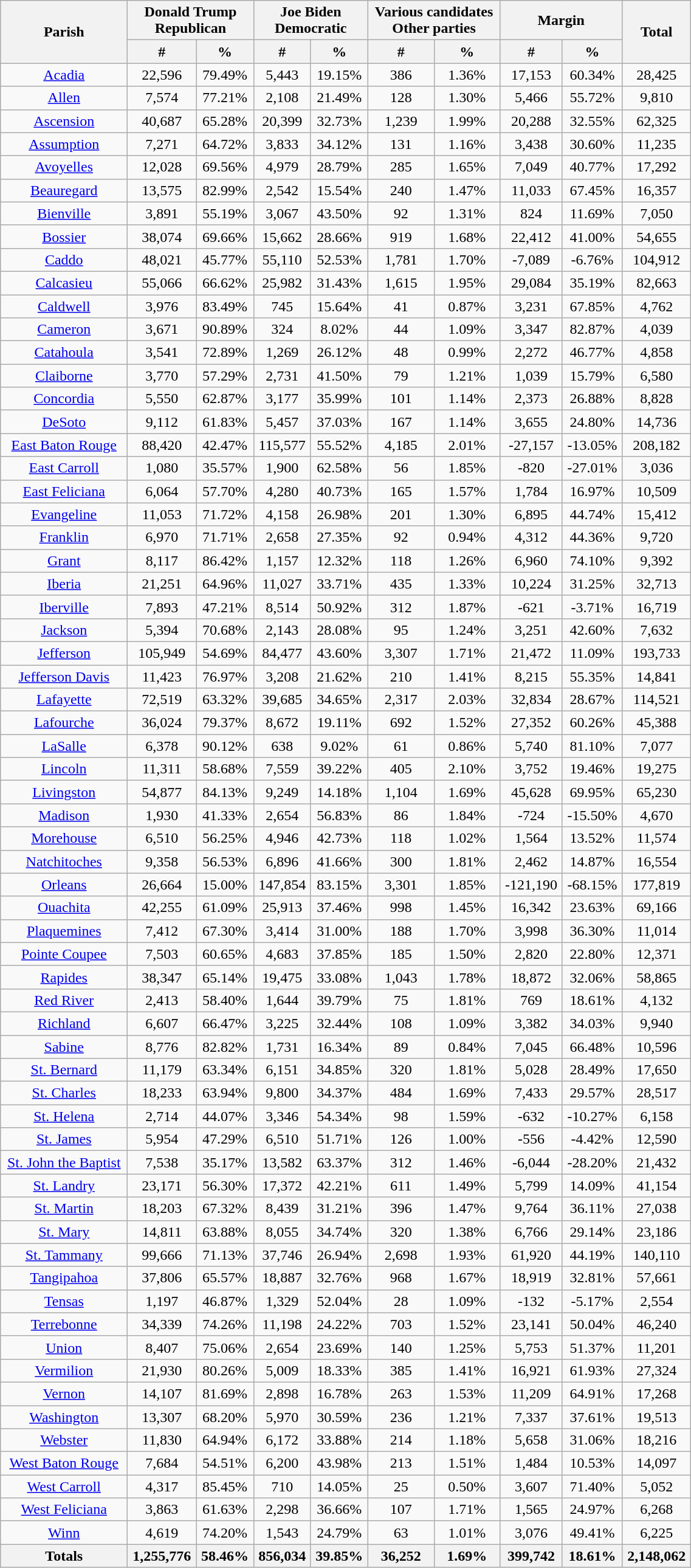<table width="60%" class="wikitable sortable">
<tr>
<th rowspan="2">Parish</th>
<th colspan="2">Donald Trump<br>Republican</th>
<th colspan="2">Joe Biden<br>Democratic</th>
<th colspan="2">Various candidates<br>Other parties</th>
<th colspan="2">Margin</th>
<th rowspan="2">Total</th>
</tr>
<tr>
<th style="text-align:center;" data-sort-type="number">#</th>
<th style="text-align:center;" data-sort-type="number">%</th>
<th style="text-align:center;" data-sort-type="number">#</th>
<th style="text-align:center;" data-sort-type="number">%</th>
<th style="text-align:center;" data-sort-type="number">#</th>
<th style="text-align:center;" data-sort-type="number">%</th>
<th style="text-align:center;" data-sort-type="number">#</th>
<th style="text-align:center;" data-sort-type="number">%</th>
</tr>
<tr style="text-align:center;">
<td><a href='#'>Acadia</a></td>
<td>22,596</td>
<td>79.49%</td>
<td>5,443</td>
<td>19.15%</td>
<td>386</td>
<td>1.36%</td>
<td>17,153</td>
<td>60.34%</td>
<td>28,425</td>
</tr>
<tr style="text-align:center;">
<td><a href='#'>Allen</a></td>
<td>7,574</td>
<td>77.21%</td>
<td>2,108</td>
<td>21.49%</td>
<td>128</td>
<td>1.30%</td>
<td>5,466</td>
<td>55.72%</td>
<td>9,810</td>
</tr>
<tr style="text-align:center;">
<td><a href='#'>Ascension</a></td>
<td>40,687</td>
<td>65.28%</td>
<td>20,399</td>
<td>32.73%</td>
<td>1,239</td>
<td>1.99%</td>
<td>20,288</td>
<td>32.55%</td>
<td>62,325</td>
</tr>
<tr style="text-align:center;">
<td><a href='#'>Assumption</a></td>
<td>7,271</td>
<td>64.72%</td>
<td>3,833</td>
<td>34.12%</td>
<td>131</td>
<td>1.16%</td>
<td>3,438</td>
<td>30.60%</td>
<td>11,235</td>
</tr>
<tr style="text-align:center;">
<td><a href='#'>Avoyelles</a></td>
<td>12,028</td>
<td>69.56%</td>
<td>4,979</td>
<td>28.79%</td>
<td>285</td>
<td>1.65%</td>
<td>7,049</td>
<td>40.77%</td>
<td>17,292</td>
</tr>
<tr style="text-align:center;">
<td><a href='#'>Beauregard</a></td>
<td>13,575</td>
<td>82.99%</td>
<td>2,542</td>
<td>15.54%</td>
<td>240</td>
<td>1.47%</td>
<td>11,033</td>
<td>67.45%</td>
<td>16,357</td>
</tr>
<tr style="text-align:center;">
<td><a href='#'>Bienville</a></td>
<td>3,891</td>
<td>55.19%</td>
<td>3,067</td>
<td>43.50%</td>
<td>92</td>
<td>1.31%</td>
<td>824</td>
<td>11.69%</td>
<td>7,050</td>
</tr>
<tr style="text-align:center;">
<td><a href='#'>Bossier</a></td>
<td>38,074</td>
<td>69.66%</td>
<td>15,662</td>
<td>28.66%</td>
<td>919</td>
<td>1.68%</td>
<td>22,412</td>
<td>41.00%</td>
<td>54,655</td>
</tr>
<tr style="text-align:center;">
<td><a href='#'>Caddo</a></td>
<td>48,021</td>
<td>45.77%</td>
<td>55,110</td>
<td>52.53%</td>
<td>1,781</td>
<td>1.70%</td>
<td>-7,089</td>
<td>-6.76%</td>
<td>104,912</td>
</tr>
<tr style="text-align:center;">
<td><a href='#'>Calcasieu</a></td>
<td>55,066</td>
<td>66.62%</td>
<td>25,982</td>
<td>31.43%</td>
<td>1,615</td>
<td>1.95%</td>
<td>29,084</td>
<td>35.19%</td>
<td>82,663</td>
</tr>
<tr style="text-align:center;">
<td><a href='#'>Caldwell</a></td>
<td>3,976</td>
<td>83.49%</td>
<td>745</td>
<td>15.64%</td>
<td>41</td>
<td>0.87%</td>
<td>3,231</td>
<td>67.85%</td>
<td>4,762</td>
</tr>
<tr style="text-align:center;">
<td><a href='#'>Cameron</a></td>
<td>3,671</td>
<td>90.89%</td>
<td>324</td>
<td>8.02%</td>
<td>44</td>
<td>1.09%</td>
<td>3,347</td>
<td>82.87%</td>
<td>4,039</td>
</tr>
<tr style="text-align:center;">
<td><a href='#'>Catahoula</a></td>
<td>3,541</td>
<td>72.89%</td>
<td>1,269</td>
<td>26.12%</td>
<td>48</td>
<td>0.99%</td>
<td>2,272</td>
<td>46.77%</td>
<td>4,858</td>
</tr>
<tr style="text-align:center;">
<td><a href='#'>Claiborne</a></td>
<td>3,770</td>
<td>57.29%</td>
<td>2,731</td>
<td>41.50%</td>
<td>79</td>
<td>1.21%</td>
<td>1,039</td>
<td>15.79%</td>
<td>6,580</td>
</tr>
<tr style="text-align:center;">
<td><a href='#'>Concordia</a></td>
<td>5,550</td>
<td>62.87%</td>
<td>3,177</td>
<td>35.99%</td>
<td>101</td>
<td>1.14%</td>
<td>2,373</td>
<td>26.88%</td>
<td>8,828</td>
</tr>
<tr style="text-align:center;">
<td><a href='#'>DeSoto</a></td>
<td>9,112</td>
<td>61.83%</td>
<td>5,457</td>
<td>37.03%</td>
<td>167</td>
<td>1.14%</td>
<td>3,655</td>
<td>24.80%</td>
<td>14,736</td>
</tr>
<tr style="text-align:center;">
<td><a href='#'>East Baton Rouge</a></td>
<td>88,420</td>
<td>42.47%</td>
<td>115,577</td>
<td>55.52%</td>
<td>4,185</td>
<td>2.01%</td>
<td>-27,157</td>
<td>-13.05%</td>
<td>208,182</td>
</tr>
<tr style="text-align:center;">
<td><a href='#'>East Carroll</a></td>
<td>1,080</td>
<td>35.57%</td>
<td>1,900</td>
<td>62.58%</td>
<td>56</td>
<td>1.85%</td>
<td>-820</td>
<td>-27.01%</td>
<td>3,036</td>
</tr>
<tr style="text-align:center;">
<td><a href='#'>East Feliciana</a></td>
<td>6,064</td>
<td>57.70%</td>
<td>4,280</td>
<td>40.73%</td>
<td>165</td>
<td>1.57%</td>
<td>1,784</td>
<td>16.97%</td>
<td>10,509</td>
</tr>
<tr style="text-align:center;">
<td><a href='#'>Evangeline</a></td>
<td>11,053</td>
<td>71.72%</td>
<td>4,158</td>
<td>26.98%</td>
<td>201</td>
<td>1.30%</td>
<td>6,895</td>
<td>44.74%</td>
<td>15,412</td>
</tr>
<tr style="text-align:center;">
<td><a href='#'>Franklin</a></td>
<td>6,970</td>
<td>71.71%</td>
<td>2,658</td>
<td>27.35%</td>
<td>92</td>
<td>0.94%</td>
<td>4,312</td>
<td>44.36%</td>
<td>9,720</td>
</tr>
<tr style="text-align:center;">
<td><a href='#'>Grant</a></td>
<td>8,117</td>
<td>86.42%</td>
<td>1,157</td>
<td>12.32%</td>
<td>118</td>
<td>1.26%</td>
<td>6,960</td>
<td>74.10%</td>
<td>9,392</td>
</tr>
<tr style="text-align:center;">
<td><a href='#'>Iberia</a></td>
<td>21,251</td>
<td>64.96%</td>
<td>11,027</td>
<td>33.71%</td>
<td>435</td>
<td>1.33%</td>
<td>10,224</td>
<td>31.25%</td>
<td>32,713</td>
</tr>
<tr style="text-align:center;">
<td><a href='#'>Iberville</a></td>
<td>7,893</td>
<td>47.21%</td>
<td>8,514</td>
<td>50.92%</td>
<td>312</td>
<td>1.87%</td>
<td>-621</td>
<td>-3.71%</td>
<td>16,719</td>
</tr>
<tr style="text-align:center;">
<td><a href='#'>Jackson</a></td>
<td>5,394</td>
<td>70.68%</td>
<td>2,143</td>
<td>28.08%</td>
<td>95</td>
<td>1.24%</td>
<td>3,251</td>
<td>42.60%</td>
<td>7,632</td>
</tr>
<tr style="text-align:center;">
<td><a href='#'>Jefferson</a></td>
<td>105,949</td>
<td>54.69%</td>
<td>84,477</td>
<td>43.60%</td>
<td>3,307</td>
<td>1.71%</td>
<td>21,472</td>
<td>11.09%</td>
<td>193,733</td>
</tr>
<tr style="text-align:center;">
<td><a href='#'>Jefferson Davis</a></td>
<td>11,423</td>
<td>76.97%</td>
<td>3,208</td>
<td>21.62%</td>
<td>210</td>
<td>1.41%</td>
<td>8,215</td>
<td>55.35%</td>
<td>14,841</td>
</tr>
<tr style="text-align:center;">
<td><a href='#'>Lafayette</a></td>
<td>72,519</td>
<td>63.32%</td>
<td>39,685</td>
<td>34.65%</td>
<td>2,317</td>
<td>2.03%</td>
<td>32,834</td>
<td>28.67%</td>
<td>114,521</td>
</tr>
<tr style="text-align:center;">
<td><a href='#'>Lafourche</a></td>
<td>36,024</td>
<td>79.37%</td>
<td>8,672</td>
<td>19.11%</td>
<td>692</td>
<td>1.52%</td>
<td>27,352</td>
<td>60.26%</td>
<td>45,388</td>
</tr>
<tr style="text-align:center;">
<td><a href='#'>LaSalle</a></td>
<td>6,378</td>
<td>90.12%</td>
<td>638</td>
<td>9.02%</td>
<td>61</td>
<td>0.86%</td>
<td>5,740</td>
<td>81.10%</td>
<td>7,077</td>
</tr>
<tr style="text-align:center;">
<td><a href='#'>Lincoln</a></td>
<td>11,311</td>
<td>58.68%</td>
<td>7,559</td>
<td>39.22%</td>
<td>405</td>
<td>2.10%</td>
<td>3,752</td>
<td>19.46%</td>
<td>19,275</td>
</tr>
<tr style="text-align:center;">
<td><a href='#'>Livingston</a></td>
<td>54,877</td>
<td>84.13%</td>
<td>9,249</td>
<td>14.18%</td>
<td>1,104</td>
<td>1.69%</td>
<td>45,628</td>
<td>69.95%</td>
<td>65,230</td>
</tr>
<tr style="text-align:center;">
<td><a href='#'>Madison</a></td>
<td>1,930</td>
<td>41.33%</td>
<td>2,654</td>
<td>56.83%</td>
<td>86</td>
<td>1.84%</td>
<td>-724</td>
<td>-15.50%</td>
<td>4,670</td>
</tr>
<tr style="text-align:center;">
<td><a href='#'>Morehouse</a></td>
<td>6,510</td>
<td>56.25%</td>
<td>4,946</td>
<td>42.73%</td>
<td>118</td>
<td>1.02%</td>
<td>1,564</td>
<td>13.52%</td>
<td>11,574</td>
</tr>
<tr style="text-align:center;">
<td><a href='#'>Natchitoches</a></td>
<td>9,358</td>
<td>56.53%</td>
<td>6,896</td>
<td>41.66%</td>
<td>300</td>
<td>1.81%</td>
<td>2,462</td>
<td>14.87%</td>
<td>16,554</td>
</tr>
<tr style="text-align:center;">
<td><a href='#'>Orleans</a></td>
<td>26,664</td>
<td>15.00%</td>
<td>147,854</td>
<td>83.15%</td>
<td>3,301</td>
<td>1.85%</td>
<td>-121,190</td>
<td>-68.15%</td>
<td>177,819</td>
</tr>
<tr style="text-align:center;">
<td><a href='#'>Ouachita</a></td>
<td>42,255</td>
<td>61.09%</td>
<td>25,913</td>
<td>37.46%</td>
<td>998</td>
<td>1.45%</td>
<td>16,342</td>
<td>23.63%</td>
<td>69,166</td>
</tr>
<tr style="text-align:center;">
<td><a href='#'>Plaquemines</a></td>
<td>7,412</td>
<td>67.30%</td>
<td>3,414</td>
<td>31.00%</td>
<td>188</td>
<td>1.70%</td>
<td>3,998</td>
<td>36.30%</td>
<td>11,014</td>
</tr>
<tr style="text-align:center;">
<td><a href='#'>Pointe Coupee</a></td>
<td>7,503</td>
<td>60.65%</td>
<td>4,683</td>
<td>37.85%</td>
<td>185</td>
<td>1.50%</td>
<td>2,820</td>
<td>22.80%</td>
<td>12,371</td>
</tr>
<tr style="text-align:center;">
<td><a href='#'>Rapides</a></td>
<td>38,347</td>
<td>65.14%</td>
<td>19,475</td>
<td>33.08%</td>
<td>1,043</td>
<td>1.78%</td>
<td>18,872</td>
<td>32.06%</td>
<td>58,865</td>
</tr>
<tr style="text-align:center;">
<td><a href='#'>Red River</a></td>
<td>2,413</td>
<td>58.40%</td>
<td>1,644</td>
<td>39.79%</td>
<td>75</td>
<td>1.81%</td>
<td>769</td>
<td>18.61%</td>
<td>4,132</td>
</tr>
<tr style="text-align:center;">
<td><a href='#'>Richland</a></td>
<td>6,607</td>
<td>66.47%</td>
<td>3,225</td>
<td>32.44%</td>
<td>108</td>
<td>1.09%</td>
<td>3,382</td>
<td>34.03%</td>
<td>9,940</td>
</tr>
<tr style="text-align:center;">
<td><a href='#'>Sabine</a></td>
<td>8,776</td>
<td>82.82%</td>
<td>1,731</td>
<td>16.34%</td>
<td>89</td>
<td>0.84%</td>
<td>7,045</td>
<td>66.48%</td>
<td>10,596</td>
</tr>
<tr style="text-align:center;">
<td><a href='#'>St. Bernard</a></td>
<td>11,179</td>
<td>63.34%</td>
<td>6,151</td>
<td>34.85%</td>
<td>320</td>
<td>1.81%</td>
<td>5,028</td>
<td>28.49%</td>
<td>17,650</td>
</tr>
<tr style="text-align:center;">
<td><a href='#'>St. Charles</a></td>
<td>18,233</td>
<td>63.94%</td>
<td>9,800</td>
<td>34.37%</td>
<td>484</td>
<td>1.69%</td>
<td>7,433</td>
<td>29.57%</td>
<td>28,517</td>
</tr>
<tr style="text-align:center;">
<td><a href='#'>St. Helena</a></td>
<td>2,714</td>
<td>44.07%</td>
<td>3,346</td>
<td>54.34%</td>
<td>98</td>
<td>1.59%</td>
<td>-632</td>
<td>-10.27%</td>
<td>6,158</td>
</tr>
<tr style="text-align:center;">
<td><a href='#'>St. James</a></td>
<td>5,954</td>
<td>47.29%</td>
<td>6,510</td>
<td>51.71%</td>
<td>126</td>
<td>1.00%</td>
<td>-556</td>
<td>-4.42%</td>
<td>12,590</td>
</tr>
<tr style="text-align:center;">
<td><a href='#'>St. John the Baptist</a></td>
<td>7,538</td>
<td>35.17%</td>
<td>13,582</td>
<td>63.37%</td>
<td>312</td>
<td>1.46%</td>
<td>-6,044</td>
<td>-28.20%</td>
<td>21,432</td>
</tr>
<tr style="text-align:center;">
<td><a href='#'>St. Landry</a></td>
<td>23,171</td>
<td>56.30%</td>
<td>17,372</td>
<td>42.21%</td>
<td>611</td>
<td>1.49%</td>
<td>5,799</td>
<td>14.09%</td>
<td>41,154</td>
</tr>
<tr style="text-align:center;">
<td><a href='#'>St. Martin</a></td>
<td>18,203</td>
<td>67.32%</td>
<td>8,439</td>
<td>31.21%</td>
<td>396</td>
<td>1.47%</td>
<td>9,764</td>
<td>36.11%</td>
<td>27,038</td>
</tr>
<tr style="text-align:center;">
<td><a href='#'>St. Mary</a></td>
<td>14,811</td>
<td>63.88%</td>
<td>8,055</td>
<td>34.74%</td>
<td>320</td>
<td>1.38%</td>
<td>6,766</td>
<td>29.14%</td>
<td>23,186</td>
</tr>
<tr style="text-align:center;">
<td><a href='#'>St. Tammany</a></td>
<td>99,666</td>
<td>71.13%</td>
<td>37,746</td>
<td>26.94%</td>
<td>2,698</td>
<td>1.93%</td>
<td>61,920</td>
<td>44.19%</td>
<td>140,110</td>
</tr>
<tr style="text-align:center;">
<td><a href='#'>Tangipahoa</a></td>
<td>37,806</td>
<td>65.57%</td>
<td>18,887</td>
<td>32.76%</td>
<td>968</td>
<td>1.67%</td>
<td>18,919</td>
<td>32.81%</td>
<td>57,661</td>
</tr>
<tr style="text-align:center;">
<td><a href='#'>Tensas</a></td>
<td>1,197</td>
<td>46.87%</td>
<td>1,329</td>
<td>52.04%</td>
<td>28</td>
<td>1.09%</td>
<td>-132</td>
<td>-5.17%</td>
<td>2,554</td>
</tr>
<tr style="text-align:center;">
<td><a href='#'>Terrebonne</a></td>
<td>34,339</td>
<td>74.26%</td>
<td>11,198</td>
<td>24.22%</td>
<td>703</td>
<td>1.52%</td>
<td>23,141</td>
<td>50.04%</td>
<td>46,240</td>
</tr>
<tr style="text-align:center;">
<td><a href='#'>Union</a></td>
<td>8,407</td>
<td>75.06%</td>
<td>2,654</td>
<td>23.69%</td>
<td>140</td>
<td>1.25%</td>
<td>5,753</td>
<td>51.37%</td>
<td>11,201</td>
</tr>
<tr style="text-align:center;">
<td><a href='#'>Vermilion</a></td>
<td>21,930</td>
<td>80.26%</td>
<td>5,009</td>
<td>18.33%</td>
<td>385</td>
<td>1.41%</td>
<td>16,921</td>
<td>61.93%</td>
<td>27,324</td>
</tr>
<tr style="text-align:center;">
<td><a href='#'>Vernon</a></td>
<td>14,107</td>
<td>81.69%</td>
<td>2,898</td>
<td>16.78%</td>
<td>263</td>
<td>1.53%</td>
<td>11,209</td>
<td>64.91%</td>
<td>17,268</td>
</tr>
<tr style="text-align:center;">
<td><a href='#'>Washington</a></td>
<td>13,307</td>
<td>68.20%</td>
<td>5,970</td>
<td>30.59%</td>
<td>236</td>
<td>1.21%</td>
<td>7,337</td>
<td>37.61%</td>
<td>19,513</td>
</tr>
<tr style="text-align:center;">
<td><a href='#'>Webster</a></td>
<td>11,830</td>
<td>64.94%</td>
<td>6,172</td>
<td>33.88%</td>
<td>214</td>
<td>1.18%</td>
<td>5,658</td>
<td>31.06%</td>
<td>18,216</td>
</tr>
<tr style="text-align:center;">
<td><a href='#'>West Baton Rouge</a></td>
<td>7,684</td>
<td>54.51%</td>
<td>6,200</td>
<td>43.98%</td>
<td>213</td>
<td>1.51%</td>
<td>1,484</td>
<td>10.53%</td>
<td>14,097</td>
</tr>
<tr style="text-align:center;">
<td><a href='#'>West Carroll</a></td>
<td>4,317</td>
<td>85.45%</td>
<td>710</td>
<td>14.05%</td>
<td>25</td>
<td>0.50%</td>
<td>3,607</td>
<td>71.40%</td>
<td>5,052</td>
</tr>
<tr style="text-align:center;">
<td><a href='#'>West Feliciana</a></td>
<td>3,863</td>
<td>61.63%</td>
<td>2,298</td>
<td>36.66%</td>
<td>107</td>
<td>1.71%</td>
<td>1,565</td>
<td>24.97%</td>
<td>6,268</td>
</tr>
<tr style="text-align:center;">
<td><a href='#'>Winn</a></td>
<td>4,619</td>
<td>74.20%</td>
<td>1,543</td>
<td>24.79%</td>
<td>63</td>
<td>1.01%</td>
<td>3,076</td>
<td>49.41%</td>
<td>6,225</td>
</tr>
<tr>
<th>Totals</th>
<th>1,255,776</th>
<th>58.46%</th>
<th>856,034</th>
<th>39.85%</th>
<th>36,252</th>
<th>1.69%</th>
<th>399,742</th>
<th>18.61%</th>
<th>2,148,062</th>
</tr>
</table>
